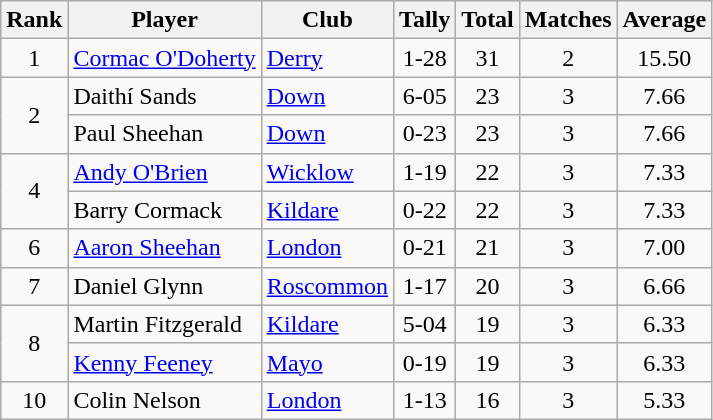<table class="wikitable">
<tr>
<th>Rank</th>
<th>Player</th>
<th>Club</th>
<th>Tally</th>
<th>Total</th>
<th>Matches</th>
<th>Average</th>
</tr>
<tr>
<td rowspan=1 align=center>1</td>
<td><a href='#'>Cormac O'Doherty</a></td>
<td><a href='#'>Derry</a></td>
<td align=center>1-28</td>
<td align=center>31</td>
<td align=center>2</td>
<td align=center>15.50</td>
</tr>
<tr>
<td rowspan=2 align=center>2</td>
<td>Daithí Sands</td>
<td><a href='#'>Down</a></td>
<td align=center>6-05</td>
<td align=center>23</td>
<td align=center>3</td>
<td align=center>7.66</td>
</tr>
<tr>
<td>Paul Sheehan</td>
<td><a href='#'>Down</a></td>
<td align=center>0-23</td>
<td align=center>23</td>
<td align=center>3</td>
<td align=center>7.66</td>
</tr>
<tr>
<td rowspan=2 align=center>4</td>
<td><a href='#'>Andy O'Brien</a></td>
<td><a href='#'>Wicklow</a></td>
<td align=center>1-19</td>
<td align=center>22</td>
<td align=center>3</td>
<td align=center>7.33</td>
</tr>
<tr>
<td>Barry Cormack</td>
<td><a href='#'>Kildare</a></td>
<td align=center>0-22</td>
<td align=center>22</td>
<td align=center>3</td>
<td align=center>7.33</td>
</tr>
<tr>
<td rowspan=1 align=center>6</td>
<td><a href='#'>Aaron Sheehan</a></td>
<td><a href='#'>London</a></td>
<td align=center>0-21</td>
<td align=center>21</td>
<td align=center>3</td>
<td align=center>7.00</td>
</tr>
<tr>
<td rowspan=1 align=center>7</td>
<td>Daniel Glynn</td>
<td><a href='#'>Roscommon</a></td>
<td align=center>1-17</td>
<td align=center>20</td>
<td align=center>3</td>
<td align=center>6.66</td>
</tr>
<tr>
<td rowspan=2 align=center>8</td>
<td>Martin Fitzgerald</td>
<td><a href='#'>Kildare</a></td>
<td align=center>5-04</td>
<td align=center>19</td>
<td align=center>3</td>
<td align=center>6.33</td>
</tr>
<tr>
<td><a href='#'>Kenny Feeney</a></td>
<td><a href='#'>Mayo</a></td>
<td align=center>0-19</td>
<td align=center>19</td>
<td align=center>3</td>
<td align=center>6.33</td>
</tr>
<tr>
<td rowspan=1 align=center>10</td>
<td>Colin Nelson</td>
<td><a href='#'>London</a></td>
<td align=center>1-13</td>
<td align=center>16</td>
<td align=center>3</td>
<td align=center>5.33</td>
</tr>
</table>
